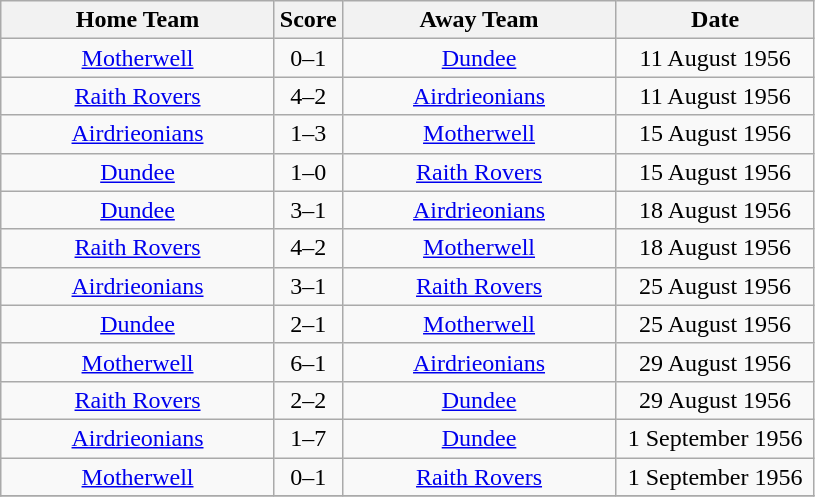<table class="wikitable" style="text-align:center;">
<tr>
<th width=175>Home Team</th>
<th width=20>Score</th>
<th width=175>Away Team</th>
<th width= 125>Date</th>
</tr>
<tr>
<td><a href='#'>Motherwell</a></td>
<td>0–1</td>
<td><a href='#'>Dundee</a></td>
<td>11 August 1956</td>
</tr>
<tr>
<td><a href='#'>Raith Rovers</a></td>
<td>4–2</td>
<td><a href='#'>Airdrieonians</a></td>
<td>11 August 1956</td>
</tr>
<tr>
<td><a href='#'>Airdrieonians</a></td>
<td>1–3</td>
<td><a href='#'>Motherwell</a></td>
<td>15 August 1956</td>
</tr>
<tr>
<td><a href='#'>Dundee</a></td>
<td>1–0</td>
<td><a href='#'>Raith Rovers</a></td>
<td>15 August 1956</td>
</tr>
<tr>
<td><a href='#'>Dundee</a></td>
<td>3–1</td>
<td><a href='#'>Airdrieonians</a></td>
<td>18 August 1956</td>
</tr>
<tr>
<td><a href='#'>Raith Rovers</a></td>
<td>4–2</td>
<td><a href='#'>Motherwell</a></td>
<td>18 August 1956</td>
</tr>
<tr>
<td><a href='#'>Airdrieonians</a></td>
<td>3–1</td>
<td><a href='#'>Raith Rovers</a></td>
<td>25 August 1956</td>
</tr>
<tr>
<td><a href='#'>Dundee</a></td>
<td>2–1</td>
<td><a href='#'>Motherwell</a></td>
<td>25 August 1956</td>
</tr>
<tr>
<td><a href='#'>Motherwell</a></td>
<td>6–1</td>
<td><a href='#'>Airdrieonians</a></td>
<td>29 August 1956</td>
</tr>
<tr>
<td><a href='#'>Raith Rovers</a></td>
<td>2–2</td>
<td><a href='#'>Dundee</a></td>
<td>29 August 1956</td>
</tr>
<tr>
<td><a href='#'>Airdrieonians</a></td>
<td>1–7</td>
<td><a href='#'>Dundee</a></td>
<td>1 September 1956</td>
</tr>
<tr>
<td><a href='#'>Motherwell</a></td>
<td>0–1</td>
<td><a href='#'>Raith Rovers</a></td>
<td>1 September 1956</td>
</tr>
<tr>
</tr>
</table>
